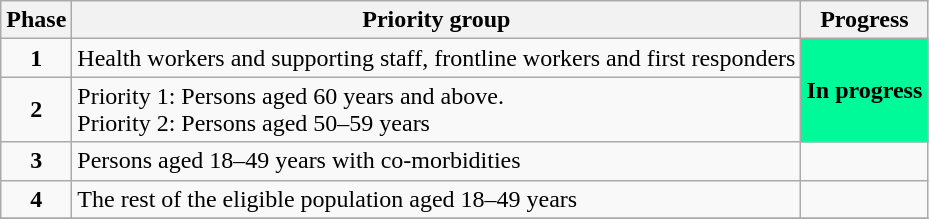<table class="wikitable" style="text-align:left; font-size:100%">
<tr>
<th>Phase</th>
<th>Priority group</th>
<th>Progress</th>
</tr>
<tr>
<td style="text-align:center;"><strong>1</strong></td>
<td>Health workers and supporting staff, frontline workers and first responders</td>
<td rowspan="2" bgcolor="mediumspringgreen"><span> <strong>In progress</strong></span></td>
</tr>
<tr>
<td style="text-align:center;"><strong>2</strong></td>
<td>Priority 1: Persons aged 60 years and above. <br> Priority 2: Persons aged 50–59 years</td>
</tr>
<tr>
<td style="text-align:center;"><strong>3</strong></td>
<td>Persons aged 18–49 years with co-morbidities</td>
<td></td>
</tr>
<tr>
<td style="text-align:center;"><strong>4</strong></td>
<td>The rest of the eligible population aged 18–49 years</td>
<td></td>
</tr>
<tr>
</tr>
</table>
